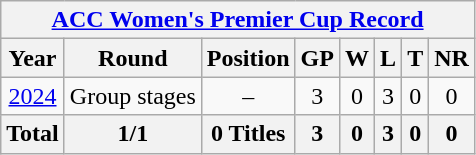<table class="wikitable" style="text-align: center; width=900px;">
<tr>
<th colspan="8"><a href='#'>ACC Women's Premier Cup Record</a></th>
</tr>
<tr>
<th>Year</th>
<th>Round</th>
<th>Position</th>
<th>GP</th>
<th>W</th>
<th>L</th>
<th>T</th>
<th>NR</th>
</tr>
<tr>
<td><a href='#'>2024</a> </td>
<td>Group stages</td>
<td>–</td>
<td>3</td>
<td>0</td>
<td>3</td>
<td>0</td>
<td>0</td>
</tr>
<tr>
<th>Total</th>
<th>1/1</th>
<th>0 Titles</th>
<th>3</th>
<th>0</th>
<th>3</th>
<th>0</th>
<th>0</th>
</tr>
</table>
